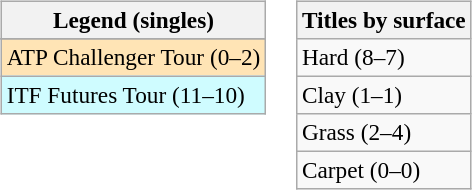<table>
<tr valign=top>
<td><br><table class=wikitable style=font-size:97%>
<tr>
<th>Legend (singles)</th>
</tr>
<tr bgcolor=e5d1cb>
</tr>
<tr bgcolor=moccasin>
<td>ATP Challenger Tour (0–2)</td>
</tr>
<tr bgcolor=cffcff>
<td>ITF Futures Tour (11–10)</td>
</tr>
</table>
</td>
<td><br><table class=wikitable style=font-size:97%>
<tr>
<th>Titles by surface</th>
</tr>
<tr>
<td>Hard (8–7)</td>
</tr>
<tr>
<td>Clay (1–1)</td>
</tr>
<tr>
<td>Grass (2–4)</td>
</tr>
<tr>
<td>Carpet (0–0)</td>
</tr>
</table>
</td>
</tr>
</table>
